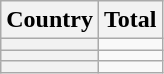<table class="sortable wikitable plainrowheaders">
<tr>
<th scope="col">Country</th>
<th scope="col">Total</th>
</tr>
<tr>
<th scope="row"></th>
<td align="center"></td>
</tr>
<tr>
<th scope="row"></th>
<td align="center"></td>
</tr>
<tr>
<th scope="row"></th>
<td align="center"></td>
</tr>
</table>
